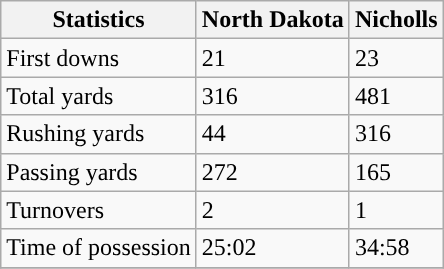<table class="wikitable">
<tr>
<th>Statistics</th>
<th>North Dakota</th>
<th>Nicholls</th>
</tr>
<tr>
<td>First downs</td>
<td>21</td>
<td>23</td>
</tr>
<tr>
<td>Total yards</td>
<td>316</td>
<td>481</td>
</tr>
<tr>
<td>Rushing yards</td>
<td>44</td>
<td>316</td>
</tr>
<tr>
<td>Passing yards</td>
<td>272</td>
<td>165</td>
</tr>
<tr>
<td>Turnovers</td>
<td>2</td>
<td>1</td>
</tr>
<tr>
<td>Time of possession</td>
<td>25:02</td>
<td>34:58</td>
</tr>
<tr>
</tr>
</table>
